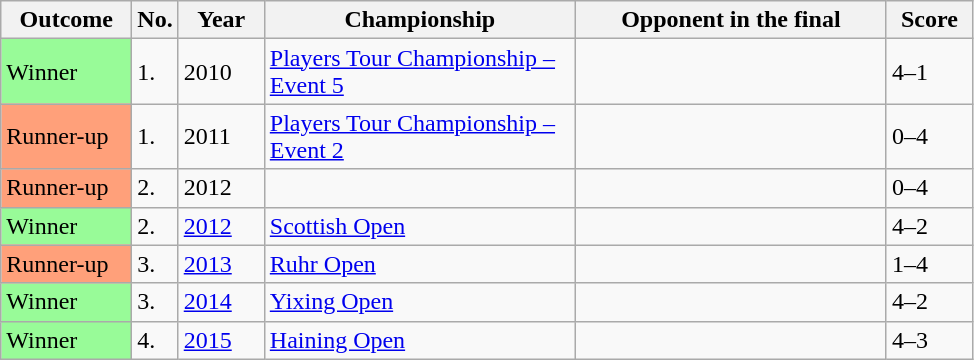<table class="wikitable sortable">
<tr>
<th scope="col" style="width:80px;">Outcome</th>
<th scope="col" style="width:20px;" class="unsortable">No.</th>
<th scope="col" style="width:50px;">Year</th>
<th scope="col" style="width:200px;">Championship</th>
<th scope="col" style="width:200px;">Opponent in the final</th>
<th scope="col" style="text-align:center; width:50px;">Score</th>
</tr>
<tr>
<td style="background:#98FB98">Winner</td>
<td>1.</td>
<td>2010</td>
<td><a href='#'>Players Tour Championship – Event 5</a></td>
<td> </td>
<td>4–1</td>
</tr>
<tr>
<td style="background:#ffa07a;">Runner-up</td>
<td>1.</td>
<td>2011</td>
<td><a href='#'>Players Tour Championship – Event 2</a></td>
<td> </td>
<td>0–4</td>
</tr>
<tr>
<td style="background:#ffa07a;">Runner-up</td>
<td>2.</td>
<td>2012</td>
<td></td>
<td> </td>
<td>0–4</td>
</tr>
<tr>
<td style="background:#98FB98">Winner</td>
<td>2.</td>
<td><a href='#'>2012</a></td>
<td><a href='#'>Scottish Open</a></td>
<td> </td>
<td>4–2</td>
</tr>
<tr>
<td style="background:#ffa07a;">Runner-up</td>
<td>3.</td>
<td><a href='#'>2013</a></td>
<td><a href='#'>Ruhr Open</a></td>
<td> </td>
<td>1–4</td>
</tr>
<tr>
<td style="background:#98FB98">Winner</td>
<td>3.</td>
<td><a href='#'>2014</a></td>
<td><a href='#'>Yixing Open</a></td>
<td> </td>
<td>4–2</td>
</tr>
<tr>
<td style="background:#98FB98">Winner</td>
<td>4.</td>
<td><a href='#'>2015</a></td>
<td><a href='#'>Haining Open</a></td>
<td> </td>
<td>4–3</td>
</tr>
</table>
